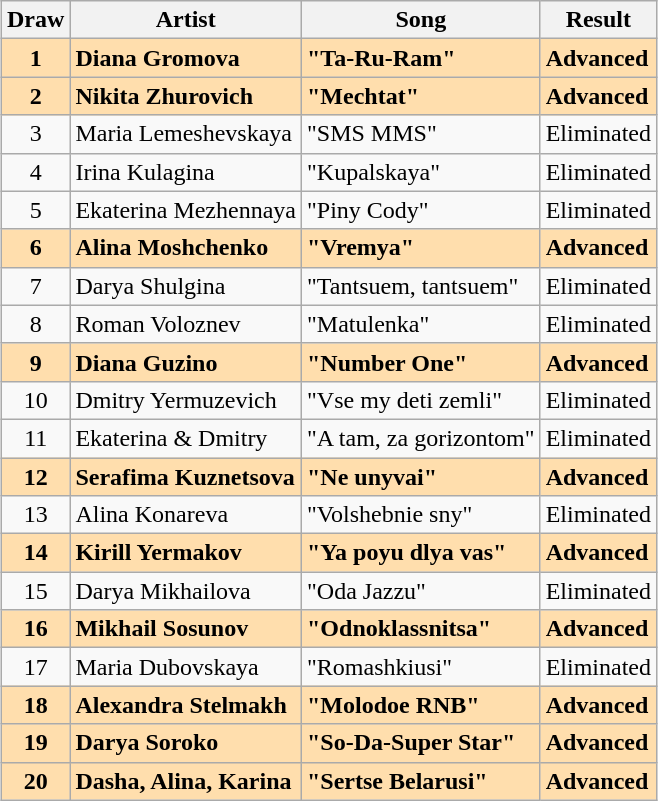<table class="sortable wikitable" style="margin: 1em auto 1em auto">
<tr>
<th>Draw</th>
<th>Artist</th>
<th>Song</th>
<th>Result</th>
</tr>
<tr bgcolor="#FFDEAD">
<td style="text-align:center;"><strong>1</strong></td>
<td><strong>Diana Gromova</strong></td>
<td><strong>"Ta-Ru-Ram"</strong></td>
<td><strong>Advanced</strong></td>
</tr>
<tr bgcolor="#FFDEAD">
<td style="text-align:center;"><strong>2</strong></td>
<td><strong>Nikita Zhurovich</strong></td>
<td><strong>"Mechtat"</strong></td>
<td><strong>Advanced</strong></td>
</tr>
<tr>
<td style="text-align:center;">3</td>
<td>Maria Lemeshevskaya</td>
<td>"SMS MMS"</td>
<td>Eliminated</td>
</tr>
<tr>
<td style="text-align:center;">4</td>
<td>Irina Kulagina</td>
<td>"Kupalskaya"</td>
<td>Eliminated</td>
</tr>
<tr>
<td style="text-align:center;">5</td>
<td>Ekaterina Mezhennaya</td>
<td>"Piny Cody"</td>
<td>Eliminated</td>
</tr>
<tr bgcolor="#FFDEAD">
<td style="text-align:center;"><strong>6</strong></td>
<td><strong>Alina Moshchenko</strong></td>
<td><strong>"Vremya"</strong></td>
<td><strong>Advanced</strong></td>
</tr>
<tr>
<td style="text-align:center;">7</td>
<td>Darya Shulgina</td>
<td>"Tantsuem, tantsuem"</td>
<td>Eliminated</td>
</tr>
<tr>
<td style="text-align:center;">8</td>
<td>Roman Voloznev</td>
<td>"Matulenka"</td>
<td>Eliminated</td>
</tr>
<tr bgcolor="#FFDEAD">
<td style="text-align:center;"><strong>9</strong></td>
<td><strong>Diana Guzino</strong></td>
<td><strong>"Number One"</strong></td>
<td><strong>Advanced</strong></td>
</tr>
<tr>
<td style="text-align:center;">10</td>
<td>Dmitry Yermuzevich</td>
<td>"Vse my deti zemli"</td>
<td>Eliminated</td>
</tr>
<tr>
<td style="text-align:center;">11</td>
<td>Ekaterina & Dmitry</td>
<td>"A tam, za gorizontom"</td>
<td>Eliminated</td>
</tr>
<tr bgcolor="#FFDEAD">
<td style="text-align:center;"><strong>12</strong></td>
<td><strong>Serafima Kuznetsova</strong></td>
<td><strong>"Ne unyvai"</strong></td>
<td><strong>Advanced</strong></td>
</tr>
<tr>
<td style="text-align:center;">13</td>
<td>Alina Konareva</td>
<td>"Volshebnie sny"</td>
<td>Eliminated</td>
</tr>
<tr bgcolor="#FFDEAD">
<td style="text-align:center;"><strong>14</strong></td>
<td><strong>Kirill Yermakov</strong></td>
<td><strong>"Ya poyu dlya vas"</strong></td>
<td><strong>Advanced</strong></td>
</tr>
<tr>
<td style="text-align:center;">15</td>
<td>Darya Mikhailova</td>
<td>"Oda Jazzu"</td>
<td>Eliminated</td>
</tr>
<tr bgcolor="#FFDEAD">
<td style="text-align:center;"><strong>16</strong></td>
<td><strong>Mikhail Sosunov</strong></td>
<td><strong>"Odnoklassnitsa"</strong></td>
<td><strong>Advanced</strong></td>
</tr>
<tr>
<td style="text-align:center;">17</td>
<td>Maria Dubovskaya</td>
<td>"Romashkiusi"</td>
<td>Eliminated</td>
</tr>
<tr bgcolor="#FFDEAD">
<td style="text-align:center;"><strong>18</strong></td>
<td><strong>Alexandra Stelmakh</strong></td>
<td><strong>"Molodoe RNB"</strong></td>
<td><strong>Advanced</strong></td>
</tr>
<tr bgcolor="#FFDEAD">
<td style="text-align:center;"><strong>19</strong></td>
<td><strong>Darya Soroko</strong></td>
<td><strong>"So-Da-Super Star"</strong></td>
<td><strong>Advanced</strong></td>
</tr>
<tr bgcolor="#FFDEAD">
<td style="text-align:center;"><strong>20</strong></td>
<td><strong>Dasha, Alina, Karina</strong></td>
<td><strong>"Sertse Belarusi"</strong></td>
<td><strong>Advanced</strong></td>
</tr>
</table>
